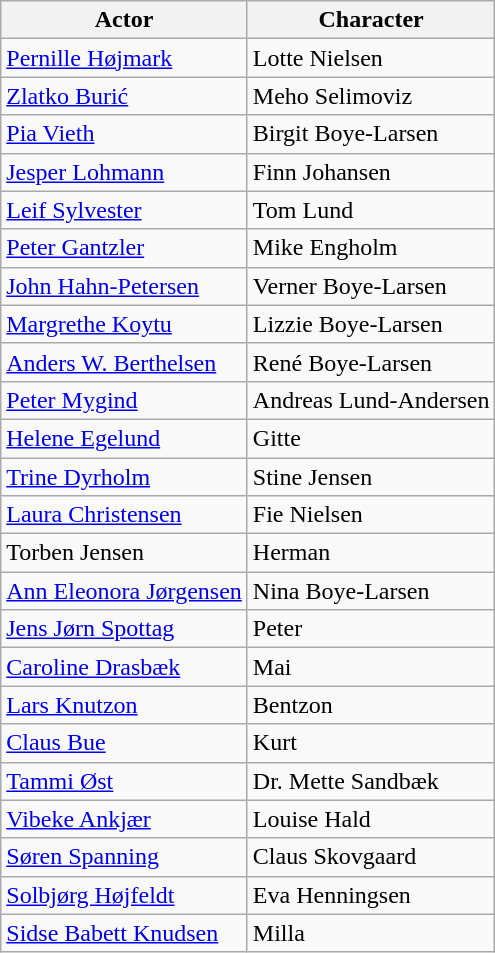<table class=wikitable>
<tr>
<th>Actor</th>
<th>Character</th>
</tr>
<tr>
<td><a href='#'>Pernille Højmark</a></td>
<td>Lotte Nielsen</td>
</tr>
<tr>
<td><a href='#'>Zlatko Burić</a></td>
<td>Meho Selimoviz</td>
</tr>
<tr>
<td><a href='#'>Pia Vieth</a></td>
<td>Birgit Boye-Larsen</td>
</tr>
<tr>
<td><a href='#'>Jesper Lohmann</a></td>
<td>Finn Johansen</td>
</tr>
<tr>
<td><a href='#'>Leif Sylvester</a></td>
<td>Tom Lund</td>
</tr>
<tr>
<td><a href='#'>Peter Gantzler</a></td>
<td>Mike Engholm</td>
</tr>
<tr>
<td><a href='#'>John Hahn-Petersen</a></td>
<td>Verner Boye-Larsen</td>
</tr>
<tr>
<td><a href='#'>Margrethe Koytu</a></td>
<td>Lizzie Boye-Larsen</td>
</tr>
<tr>
<td><a href='#'>Anders W. Berthelsen</a></td>
<td>René Boye-Larsen</td>
</tr>
<tr>
<td><a href='#'>Peter Mygind</a></td>
<td>Andreas Lund-Andersen</td>
</tr>
<tr>
<td><a href='#'>Helene Egelund</a></td>
<td>Gitte</td>
</tr>
<tr>
<td><a href='#'>Trine Dyrholm</a></td>
<td>Stine Jensen</td>
</tr>
<tr>
<td><a href='#'>Laura Christensen</a></td>
<td>Fie Nielsen</td>
</tr>
<tr>
<td>Torben Jensen</td>
<td>Herman</td>
</tr>
<tr>
<td><a href='#'>Ann Eleonora Jørgensen</a></td>
<td>Nina Boye-Larsen</td>
</tr>
<tr>
<td><a href='#'>Jens Jørn Spottag</a></td>
<td>Peter</td>
</tr>
<tr>
<td><a href='#'>Caroline Drasbæk</a></td>
<td>Mai</td>
</tr>
<tr>
<td><a href='#'>Lars Knutzon</a></td>
<td>Bentzon</td>
</tr>
<tr>
<td><a href='#'>Claus Bue</a></td>
<td>Kurt</td>
</tr>
<tr>
<td><a href='#'>Tammi Øst</a></td>
<td>Dr. Mette Sandbæk</td>
</tr>
<tr>
<td><a href='#'>Vibeke Ankjær</a></td>
<td>Louise Hald</td>
</tr>
<tr>
<td><a href='#'>Søren Spanning</a></td>
<td>Claus Skovgaard</td>
</tr>
<tr>
<td><a href='#'>Solbjørg Højfeldt</a></td>
<td>Eva Henningsen</td>
</tr>
<tr>
<td><a href='#'>Sidse Babett Knudsen</a></td>
<td>Milla</td>
</tr>
</table>
